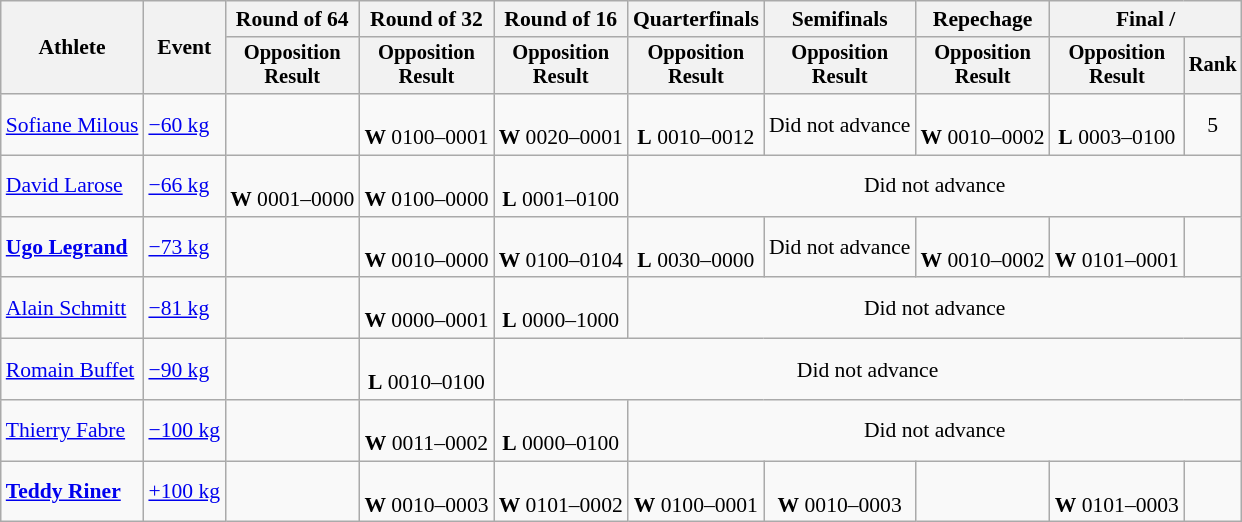<table class="wikitable" style="font-size:90%">
<tr>
<th rowspan="2">Athlete</th>
<th rowspan="2">Event</th>
<th>Round of 64</th>
<th>Round of 32</th>
<th>Round of 16</th>
<th>Quarterfinals</th>
<th>Semifinals</th>
<th>Repechage</th>
<th colspan=2>Final / </th>
</tr>
<tr style="font-size:95%">
<th>Opposition<br>Result</th>
<th>Opposition<br>Result</th>
<th>Opposition<br>Result</th>
<th>Opposition<br>Result</th>
<th>Opposition<br>Result</th>
<th>Opposition<br>Result</th>
<th>Opposition<br>Result</th>
<th>Rank</th>
</tr>
<tr align=center>
<td align=left><a href='#'>Sofiane Milous</a></td>
<td align=left><a href='#'>−60 kg</a></td>
<td></td>
<td><br><strong>W</strong> 0100–0001</td>
<td><br><strong>W</strong> 0020–0001</td>
<td><br><strong>L</strong> 0010–0012</td>
<td>Did not advance</td>
<td><br><strong>W</strong> 0010–0002</td>
<td><br><strong>L</strong> 0003–0100</td>
<td>5</td>
</tr>
<tr align=center>
<td align=left><a href='#'>David Larose</a></td>
<td align=left><a href='#'>−66 kg</a></td>
<td><br><strong>W</strong> 0001–0000</td>
<td><br><strong>W</strong> 0100–0000</td>
<td><br><strong>L</strong> 0001–0100</td>
<td colspan=5>Did not advance</td>
</tr>
<tr align=center>
<td align=left><strong><a href='#'>Ugo Legrand</a></strong></td>
<td align=left><a href='#'>−73 kg</a></td>
<td></td>
<td><br><strong>W</strong> 0010–0000</td>
<td><br><strong>W</strong> 0100–0104</td>
<td><br><strong>L</strong> 0030–0000</td>
<td>Did not advance</td>
<td><br><strong>W</strong> 0010–0002</td>
<td><br><strong>W</strong> 0101–0001</td>
<td></td>
</tr>
<tr align=center>
<td align=left><a href='#'>Alain Schmitt</a></td>
<td align=left><a href='#'>−81 kg</a></td>
<td></td>
<td><br><strong>W</strong> 0000–0001</td>
<td><br><strong>L</strong> 0000–1000</td>
<td colspan=5>Did not advance</td>
</tr>
<tr align=center>
<td align=left><a href='#'>Romain Buffet</a></td>
<td align=left><a href='#'>−90 kg</a></td>
<td></td>
<td><br><strong>L</strong> 0010–0100</td>
<td colspan=6>Did not advance</td>
</tr>
<tr align=center>
<td align=left><a href='#'>Thierry Fabre</a></td>
<td align=left><a href='#'>−100 kg</a></td>
<td></td>
<td><br><strong>W</strong> 0011–0002</td>
<td><br><strong>L</strong> 0000–0100</td>
<td colspan=5>Did not advance</td>
</tr>
<tr align=center>
<td align=left><strong><a href='#'>Teddy Riner</a></strong></td>
<td align=left><a href='#'>+100 kg</a></td>
<td></td>
<td><br><strong>W</strong> 0010–0003</td>
<td><br><strong>W</strong> 0101–0002</td>
<td><br><strong>W</strong> 0100–0001</td>
<td><br><strong>W</strong> 0010–0003</td>
<td></td>
<td><br><strong>W</strong> 0101–0003</td>
<td></td>
</tr>
</table>
